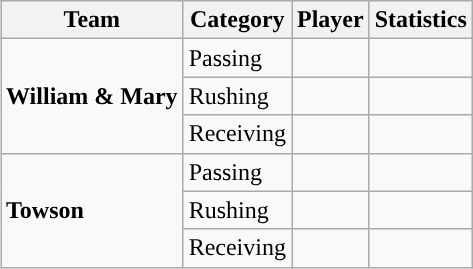<table class="wikitable" style="float: right;">
<tr>
<th>Team</th>
<th>Category</th>
<th>Player</th>
<th>Statistics</th>
</tr>
<tr>
<td rowspan=3><strong>William & Mary</strong></td>
<td>Passing</td>
<td></td>
<td></td>
</tr>
<tr>
<td>Rushing</td>
<td></td>
<td></td>
</tr>
<tr>
<td>Receiving</td>
<td></td>
<td></td>
</tr>
<tr>
<td rowspan=3><strong>Towson</strong></td>
<td>Passing</td>
<td></td>
<td></td>
</tr>
<tr>
<td>Rushing</td>
<td></td>
<td></td>
</tr>
<tr>
<td>Receiving</td>
<td></td>
<td></td>
</tr>
</table>
